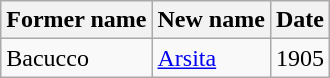<table class="wikitable sortable">
<tr>
<th>Former name</th>
<th>New name</th>
<th>Date</th>
</tr>
<tr>
<td>Bacucco</td>
<td><a href='#'>Arsita</a></td>
<td>1905</td>
</tr>
</table>
